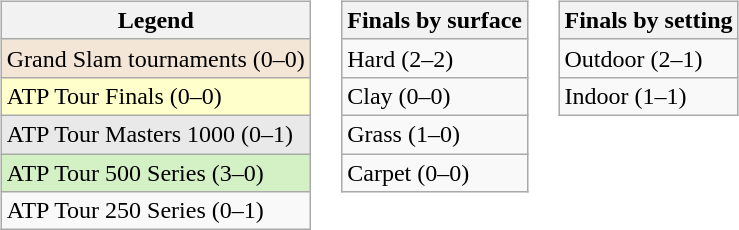<table>
<tr valign="top">
<td><br><table class="wikitable">
<tr>
<th>Legend</th>
</tr>
<tr style="background:#f3e6d7;">
<td>Grand Slam tournaments (0–0)</td>
</tr>
<tr style="background:#ffc;">
<td>ATP Tour Finals (0–0)</td>
</tr>
<tr style="background:#e9e9e9;">
<td>ATP Tour Masters 1000 (0–1)</td>
</tr>
<tr style="background:#d4f1c5;">
<td>ATP Tour 500 Series (3–0)</td>
</tr>
<tr>
<td>ATP Tour 250 Series (0–1)</td>
</tr>
</table>
</td>
<td><br><table class="wikitable">
<tr>
<th>Finals by surface</th>
</tr>
<tr>
<td>Hard (2–2)</td>
</tr>
<tr>
<td>Clay (0–0)</td>
</tr>
<tr>
<td>Grass (1–0)</td>
</tr>
<tr>
<td>Carpet (0–0)</td>
</tr>
</table>
</td>
<td><br><table class="wikitable">
<tr>
<th>Finals by setting</th>
</tr>
<tr>
<td>Outdoor (2–1)</td>
</tr>
<tr>
<td>Indoor (1–1)</td>
</tr>
</table>
</td>
</tr>
</table>
